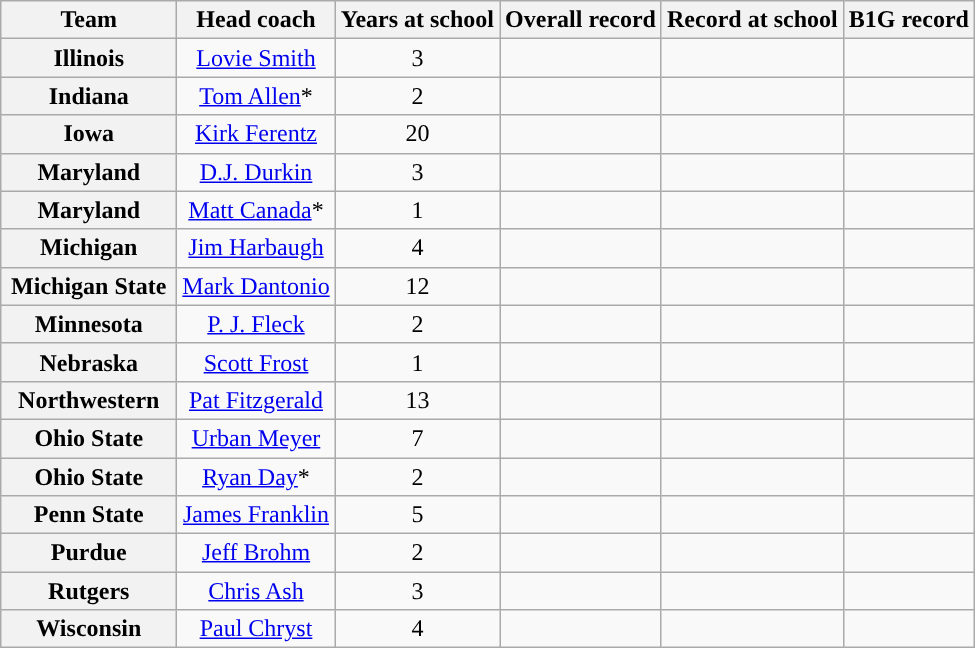<table class="wikitable sortable" style="text-align: center;">
<tr>
<th width="110">Team</th>
<th>Head coach</th>
<th>Years at school</th>
<th>Overall record</th>
<th>Record at school</th>
<th>B1G record</th>
</tr>
<tr>
<th>Illinois</th>
<td><a href='#'>Lovie Smith</a></td>
<td>3</td>
<td data-sort-value=></td>
<td data-sort-value=></td>
<td data-sort-value=></td>
</tr>
<tr>
<th>Indiana</th>
<td><a href='#'>Tom Allen</a>*</td>
<td>2</td>
<td data-sort-value=></td>
<td data-sort-value=></td>
<td data-sort-value=></td>
</tr>
<tr>
<th>Iowa</th>
<td><a href='#'>Kirk Ferentz</a></td>
<td>20</td>
<td data-sort-value=></td>
<td data-sort-value=></td>
<td data-sort-value=></td>
</tr>
<tr>
<th>Maryland</th>
<td><a href='#'>D.J. Durkin</a></td>
<td>3</td>
<td data-sort-value=></td>
<td data-sort-value=></td>
<td data-sort-value=></td>
</tr>
<tr>
<th>Maryland</th>
<td><a href='#'>Matt Canada</a>*</td>
<td>1</td>
<td data-sort-value=></td>
<td data-sort-value=></td>
<td data-sort-value=></td>
</tr>
<tr>
<th>Michigan</th>
<td><a href='#'>Jim Harbaugh</a></td>
<td>4</td>
<td data-sort-value=></td>
<td data-sort-value=></td>
<td data-sort-value=></td>
</tr>
<tr>
<th>Michigan State</th>
<td><a href='#'>Mark Dantonio</a></td>
<td>12</td>
<td data-sort-value=></td>
<td data-sort-value=></td>
<td data-sort-value=></td>
</tr>
<tr>
<th>Minnesota</th>
<td><a href='#'>P. J. Fleck</a></td>
<td>2</td>
<td data-sort-value=></td>
<td data-sort-value=></td>
<td data-sort-value=></td>
</tr>
<tr>
<th>Nebraska</th>
<td><a href='#'>Scott Frost</a></td>
<td>1</td>
<td data-sort-value=></td>
<td data-sort-value=></td>
<td data-sort-value=></td>
</tr>
<tr>
<th>Northwestern</th>
<td><a href='#'>Pat Fitzgerald</a></td>
<td>13</td>
<td data-sort-value=></td>
<td data-sort-value=></td>
<td data-sort-value=></td>
</tr>
<tr>
<th>Ohio State</th>
<td><a href='#'>Urban Meyer</a></td>
<td>7</td>
<td data-sort-value=></td>
<td data-sort-value=></td>
<td data-sort-value=></td>
</tr>
<tr>
<th>Ohio State</th>
<td><a href='#'>Ryan Day</a>*</td>
<td>2</td>
<td data-sort-value=></td>
<td data-sort-value=></td>
<td data-sort-value=></td>
</tr>
<tr>
<th>Penn State</th>
<td><a href='#'>James Franklin</a></td>
<td>5</td>
<td data-sort-value=></td>
<td data-sort-value=></td>
<td data-sort-value=></td>
</tr>
<tr>
<th>Purdue</th>
<td><a href='#'>Jeff Brohm</a></td>
<td>2</td>
<td data-sort-value=></td>
<td data-sort-value=></td>
<td data-sort-value=></td>
</tr>
<tr>
<th>Rutgers</th>
<td><a href='#'>Chris Ash</a></td>
<td>3</td>
<td data-sort-value=></td>
<td data-sort-value=></td>
<td data-sort-value=></td>
</tr>
<tr>
<th>Wisconsin</th>
<td><a href='#'>Paul Chryst</a></td>
<td>4</td>
<td data-sort-value=></td>
<td data-sort-value=></td>
<td data-sort-value=></td>
</tr>
</table>
